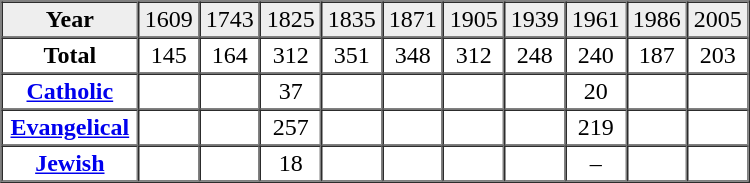<table border="1" cellpadding="2" cellspacing="0" width="500">
<tr bgcolor="#eeeeee" align="center">
<td><strong>Year</strong></td>
<td>1609</td>
<td>1743</td>
<td>1825</td>
<td>1835</td>
<td>1871</td>
<td>1905</td>
<td>1939</td>
<td>1961</td>
<td>1986</td>
<td>2005</td>
</tr>
<tr align="center">
<td><strong>Total</strong></td>
<td>145</td>
<td>164</td>
<td>312</td>
<td>351</td>
<td>348</td>
<td>312</td>
<td>248</td>
<td>240</td>
<td>187</td>
<td>203</td>
</tr>
<tr align="center">
<td><strong><a href='#'>Catholic</a></strong></td>
<td> </td>
<td> </td>
<td>37</td>
<td> </td>
<td> </td>
<td> </td>
<td> </td>
<td>20</td>
<td> </td>
<td> </td>
</tr>
<tr align="center">
<td><strong><a href='#'>Evangelical</a></strong></td>
<td> </td>
<td> </td>
<td>257</td>
<td> </td>
<td> </td>
<td> </td>
<td> </td>
<td>219</td>
<td> </td>
<td> </td>
</tr>
<tr align="center">
<td><strong><a href='#'>Jewish</a></strong></td>
<td> </td>
<td> </td>
<td>18</td>
<td> </td>
<td> </td>
<td> </td>
<td> </td>
<td>–</td>
<td> </td>
<td> </td>
</tr>
</table>
